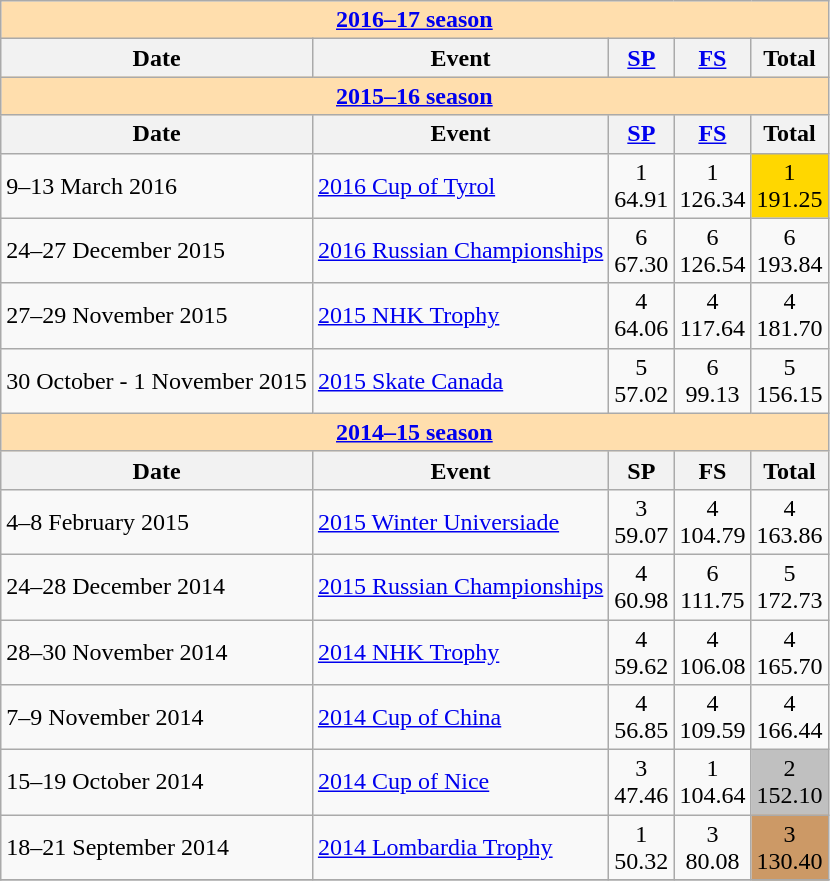<table class="wikitable">
<tr>
<td style="background-color: #ffdead;" colspan=5 align=center><a href='#'><strong>2016–17 season</strong></a></td>
</tr>
<tr>
<th>Date</th>
<th>Event</th>
<th><a href='#'>SP</a></th>
<th><a href='#'>FS</a></th>
<th>Total</th>
</tr>
<tr>
<td style="background-color: #ffdead;" colspan=6 align="center"><strong><a href='#'>2015–16 season</a></strong></td>
</tr>
<tr>
<th>Date</th>
<th>Event</th>
<th><a href='#'>SP</a></th>
<th><a href='#'>FS</a></th>
<th>Total</th>
</tr>
<tr>
<td>9–13 March 2016</td>
<td><a href='#'>2016 Cup of Tyrol</a></td>
<td align=center>1 <br> 64.91</td>
<td align=center>1 <br> 126.34</td>
<td align=center bgcolor=gold>1 <br> 191.25</td>
</tr>
<tr>
<td>24–27 December 2015</td>
<td><a href='#'>2016 Russian Championships</a></td>
<td align=center>6 <br> 67.30</td>
<td align=center>6 <br> 126.54</td>
<td align=center>6 <br> 193.84</td>
</tr>
<tr>
<td>27–29 November 2015</td>
<td><a href='#'>2015 NHK Trophy</a></td>
<td align=center>4 <br> 64.06</td>
<td align=center>4 <br> 117.64</td>
<td align=center>4 <br> 181.70</td>
</tr>
<tr>
<td>30 October - 1 November 2015</td>
<td><a href='#'>2015 Skate Canada</a></td>
<td align=center>5 <br> 57.02</td>
<td align=center>6 <br> 99.13</td>
<td align=center>5 <br> 156.15</td>
</tr>
<tr>
<td style="background-color: #ffdead;" colspan=6 align="center"><strong><a href='#'>2014–15 season</a></strong></td>
</tr>
<tr>
<th>Date</th>
<th>Event</th>
<th>SP</th>
<th>FS</th>
<th>Total</th>
</tr>
<tr>
<td>4–8 February 2015</td>
<td><a href='#'>2015 Winter Universiade</a></td>
<td align=center>3 <br> 59.07</td>
<td align=center>4 <br> 104.79</td>
<td align=center>4 <br> 163.86</td>
</tr>
<tr>
<td>24–28 December 2014</td>
<td><a href='#'>2015 Russian Championships</a></td>
<td align=center>4 <br> 60.98</td>
<td align=center>6 <br> 111.75</td>
<td align=center>5 <br> 172.73</td>
</tr>
<tr>
<td>28–30 November 2014</td>
<td><a href='#'>2014 NHK Trophy</a></td>
<td align=center>4 <br> 59.62</td>
<td align=center>4 <br> 106.08</td>
<td align=center>4 <br> 165.70</td>
</tr>
<tr>
<td>7–9 November 2014</td>
<td><a href='#'>2014 Cup of China</a></td>
<td align=center>4 <br> 56.85</td>
<td align=center>4 <br> 109.59</td>
<td align=center>4 <br> 166.44</td>
</tr>
<tr>
<td>15–19 October 2014</td>
<td><a href='#'>2014 Cup of Nice</a></td>
<td align=center>3 <br> 47.46</td>
<td align=center>1 <br> 104.64</td>
<td align=center bgcolor=silver>2 <br> 152.10</td>
</tr>
<tr>
<td>18–21 September 2014</td>
<td><a href='#'>2014 Lombardia Trophy</a></td>
<td align=center>1 <br> 50.32</td>
<td align=center>3 <br> 80.08</td>
<td align=center bgcolor=cc9966>3 <br> 130.40</td>
</tr>
<tr>
</tr>
</table>
